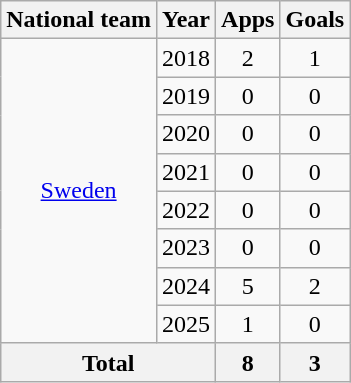<table class="wikitable" style="text-align:center">
<tr>
<th>National team</th>
<th>Year</th>
<th>Apps</th>
<th>Goals</th>
</tr>
<tr>
<td rowspan="8"><a href='#'>Sweden</a></td>
<td>2018</td>
<td>2</td>
<td>1</td>
</tr>
<tr>
<td>2019</td>
<td>0</td>
<td>0</td>
</tr>
<tr>
<td>2020</td>
<td>0</td>
<td>0</td>
</tr>
<tr>
<td>2021</td>
<td>0</td>
<td>0</td>
</tr>
<tr>
<td>2022</td>
<td>0</td>
<td>0</td>
</tr>
<tr>
<td>2023</td>
<td>0</td>
<td>0</td>
</tr>
<tr>
<td>2024</td>
<td>5</td>
<td>2</td>
</tr>
<tr>
<td>2025</td>
<td>1</td>
<td>0</td>
</tr>
<tr>
<th colspan="2">Total</th>
<th>8</th>
<th>3</th>
</tr>
</table>
